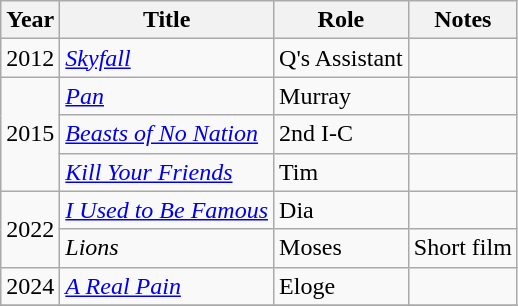<table class="wikitable">
<tr>
<th>Year</th>
<th>Title</th>
<th>Role</th>
<th>Notes</th>
</tr>
<tr>
<td>2012</td>
<td><em><a href='#'>Skyfall</a></em></td>
<td>Q's Assistant</td>
<td></td>
</tr>
<tr>
<td rowspan="3">2015</td>
<td><em><a href='#'>Pan</a></em></td>
<td>Murray</td>
<td></td>
</tr>
<tr>
<td><em><a href='#'>Beasts of No Nation</a></em></td>
<td>2nd I-C</td>
<td></td>
</tr>
<tr>
<td><em><a href='#'>Kill Your Friends</a></em></td>
<td>Tim</td>
<td></td>
</tr>
<tr>
<td rowspan="2">2022</td>
<td><em><a href='#'>I Used to Be Famous</a></em></td>
<td>Dia</td>
<td></td>
</tr>
<tr>
<td><em>Lions</em></td>
<td>Moses</td>
<td>Short film</td>
</tr>
<tr>
<td>2024</td>
<td><em><a href='#'>A Real Pain</a></em></td>
<td>Eloge</td>
<td></td>
</tr>
<tr>
</tr>
</table>
